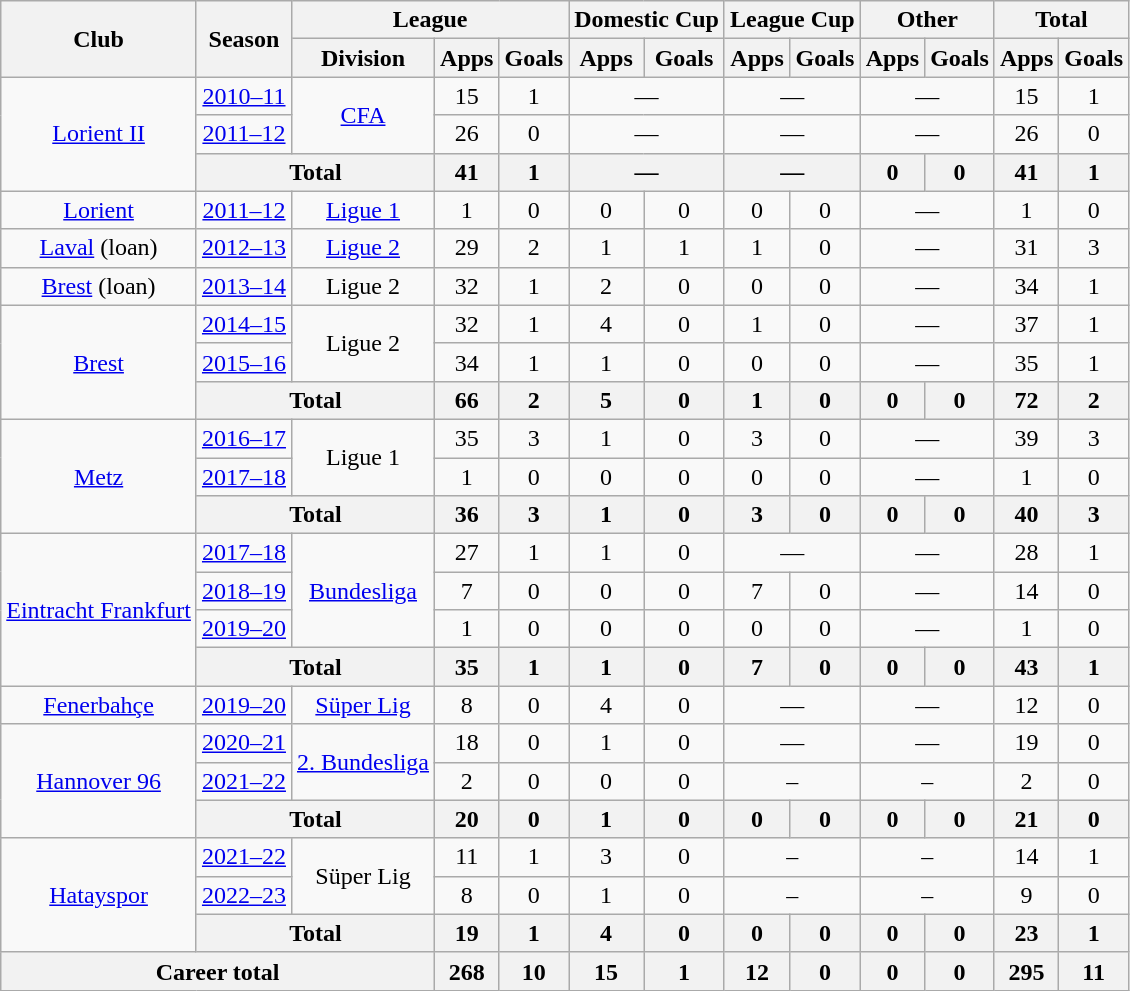<table class="wikitable" style="text-align:center">
<tr>
<th rowspan="2">Club</th>
<th rowspan="2">Season</th>
<th colspan="3">League</th>
<th colspan="2">Domestic Cup</th>
<th colspan="2">League Cup</th>
<th colspan="2">Other</th>
<th colspan="2">Total</th>
</tr>
<tr>
<th>Division</th>
<th>Apps</th>
<th>Goals</th>
<th>Apps</th>
<th>Goals</th>
<th>Apps</th>
<th>Goals</th>
<th>Apps</th>
<th>Goals</th>
<th>Apps</th>
<th>Goals</th>
</tr>
<tr>
<td rowspan="3"><a href='#'>Lorient II</a></td>
<td><a href='#'>2010–11</a></td>
<td rowspan="2"><a href='#'>CFA</a></td>
<td>15</td>
<td>1</td>
<td colspan="2">—</td>
<td colspan="2">—</td>
<td colspan="2">—</td>
<td>15</td>
<td>1</td>
</tr>
<tr>
<td><a href='#'>2011–12</a></td>
<td>26</td>
<td>0</td>
<td colspan="2">—</td>
<td colspan="2">—</td>
<td colspan="2">—</td>
<td>26</td>
<td>0</td>
</tr>
<tr>
<th colspan="2">Total</th>
<th>41</th>
<th>1</th>
<th colspan="2">—</th>
<th colspan="2">—</th>
<th>0</th>
<th>0</th>
<th>41</th>
<th>1</th>
</tr>
<tr>
<td><a href='#'>Lorient</a></td>
<td><a href='#'>2011–12</a></td>
<td><a href='#'>Ligue 1</a></td>
<td>1</td>
<td>0</td>
<td>0</td>
<td>0</td>
<td>0</td>
<td>0</td>
<td colspan="2">—</td>
<td>1</td>
<td>0</td>
</tr>
<tr>
<td><a href='#'>Laval</a> (loan)</td>
<td><a href='#'>2012–13</a></td>
<td><a href='#'>Ligue 2</a></td>
<td>29</td>
<td>2</td>
<td>1</td>
<td>1</td>
<td>1</td>
<td>0</td>
<td colspan="2">—</td>
<td>31</td>
<td>3</td>
</tr>
<tr>
<td><a href='#'>Brest</a> (loan)</td>
<td><a href='#'>2013–14</a></td>
<td>Ligue 2</td>
<td>32</td>
<td>1</td>
<td>2</td>
<td>0</td>
<td>0</td>
<td>0</td>
<td colspan="2">—</td>
<td>34</td>
<td>1</td>
</tr>
<tr>
<td rowspan="3"><a href='#'>Brest</a></td>
<td><a href='#'>2014–15</a></td>
<td rowspan="2">Ligue 2</td>
<td>32</td>
<td>1</td>
<td>4</td>
<td>0</td>
<td>1</td>
<td>0</td>
<td colspan="2">—</td>
<td>37</td>
<td>1</td>
</tr>
<tr>
<td><a href='#'>2015–16</a></td>
<td>34</td>
<td>1</td>
<td>1</td>
<td>0</td>
<td>0</td>
<td>0</td>
<td colspan="2">—</td>
<td>35</td>
<td>1</td>
</tr>
<tr>
<th colspan="2">Total</th>
<th>66</th>
<th>2</th>
<th>5</th>
<th>0</th>
<th>1</th>
<th>0</th>
<th>0</th>
<th>0</th>
<th>72</th>
<th>2</th>
</tr>
<tr>
<td rowspan="3"><a href='#'>Metz</a></td>
<td><a href='#'>2016–17</a></td>
<td rowspan="2">Ligue 1</td>
<td>35</td>
<td>3</td>
<td>1</td>
<td>0</td>
<td>3</td>
<td>0</td>
<td colspan="2">—</td>
<td>39</td>
<td>3</td>
</tr>
<tr>
<td><a href='#'>2017–18</a></td>
<td>1</td>
<td>0</td>
<td>0</td>
<td>0</td>
<td>0</td>
<td>0</td>
<td colspan="2">—</td>
<td>1</td>
<td>0</td>
</tr>
<tr>
<th colspan="2">Total</th>
<th>36</th>
<th>3</th>
<th>1</th>
<th>0</th>
<th>3</th>
<th>0</th>
<th>0</th>
<th>0</th>
<th>40</th>
<th>3</th>
</tr>
<tr>
<td rowspan="4"><a href='#'>Eintracht Frankfurt</a></td>
<td><a href='#'>2017–18</a></td>
<td rowspan="3"><a href='#'>Bundesliga</a></td>
<td>27</td>
<td>1</td>
<td>1</td>
<td>0</td>
<td colspan="2">—</td>
<td colspan="2">—</td>
<td>28</td>
<td>1</td>
</tr>
<tr>
<td><a href='#'>2018–19</a></td>
<td>7</td>
<td>0</td>
<td>0</td>
<td>0</td>
<td>7</td>
<td>0</td>
<td colspan="2">—</td>
<td>14</td>
<td>0</td>
</tr>
<tr>
<td><a href='#'>2019–20</a></td>
<td>1</td>
<td>0</td>
<td>0</td>
<td>0</td>
<td>0</td>
<td>0</td>
<td colspan="2">—</td>
<td>1</td>
<td>0</td>
</tr>
<tr>
<th colspan="2">Total</th>
<th>35</th>
<th>1</th>
<th>1</th>
<th>0</th>
<th>7</th>
<th>0</th>
<th>0</th>
<th>0</th>
<th>43</th>
<th>1</th>
</tr>
<tr>
<td><a href='#'>Fenerbahçe</a></td>
<td><a href='#'>2019–20</a></td>
<td><a href='#'>Süper Lig</a></td>
<td>8</td>
<td>0</td>
<td>4</td>
<td>0</td>
<td colspan="2">—</td>
<td colspan="2">—</td>
<td>12</td>
<td>0</td>
</tr>
<tr>
<td rowspan="3"><a href='#'>Hannover 96</a></td>
<td><a href='#'>2020–21</a></td>
<td rowspan="2"><a href='#'>2. Bundesliga</a></td>
<td>18</td>
<td>0</td>
<td>1</td>
<td>0</td>
<td colspan="2">—</td>
<td colspan="2">—</td>
<td>19</td>
<td>0</td>
</tr>
<tr>
<td><a href='#'>2021–22</a></td>
<td>2</td>
<td>0</td>
<td>0</td>
<td>0</td>
<td colspan="2">–</td>
<td colspan="2">–</td>
<td>2</td>
<td>0</td>
</tr>
<tr>
<th colspan="2">Total</th>
<th>20</th>
<th>0</th>
<th>1</th>
<th>0</th>
<th>0</th>
<th>0</th>
<th>0</th>
<th>0</th>
<th>21</th>
<th>0</th>
</tr>
<tr>
<td rowspan="3"><a href='#'>Hatayspor</a></td>
<td><a href='#'>2021–22</a></td>
<td rowspan="2">Süper Lig</td>
<td>11</td>
<td>1</td>
<td>3</td>
<td>0</td>
<td colspan="2">–</td>
<td colspan="2">–</td>
<td>14</td>
<td>1</td>
</tr>
<tr>
<td><a href='#'>2022–23</a></td>
<td>8</td>
<td>0</td>
<td>1</td>
<td>0</td>
<td colspan="2">–</td>
<td colspan="2">–</td>
<td>9</td>
<td>0</td>
</tr>
<tr>
<th colspan="2">Total</th>
<th>19</th>
<th>1</th>
<th>4</th>
<th>0</th>
<th>0</th>
<th>0</th>
<th>0</th>
<th>0</th>
<th>23</th>
<th>1</th>
</tr>
<tr>
<th colspan="3">Career total</th>
<th>268</th>
<th>10</th>
<th>15</th>
<th>1</th>
<th>12</th>
<th>0</th>
<th>0</th>
<th>0</th>
<th>295</th>
<th>11</th>
</tr>
</table>
